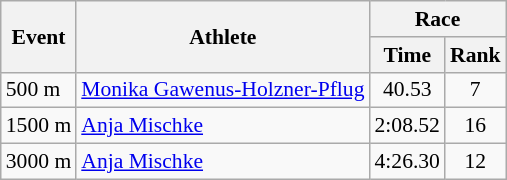<table class="wikitable" border="1" style="font-size:90%">
<tr>
<th rowspan=2>Event</th>
<th rowspan=2>Athlete</th>
<th colspan=2>Race</th>
</tr>
<tr>
<th>Time</th>
<th>Rank</th>
</tr>
<tr>
<td>500 m</td>
<td><a href='#'>Monika Gawenus-Holzner-Pflug</a></td>
<td align=center>40.53</td>
<td align=center>7</td>
</tr>
<tr>
<td>1500 m</td>
<td><a href='#'>Anja Mischke</a></td>
<td align=center>2:08.52</td>
<td align=center>16</td>
</tr>
<tr>
<td>3000 m</td>
<td><a href='#'>Anja Mischke</a></td>
<td align=center>4:26.30</td>
<td align=center>12</td>
</tr>
</table>
